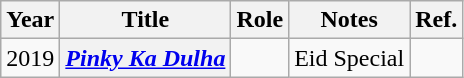<table class="wikitable plainrowheaders">
<tr>
<th>Year</th>
<th>Title</th>
<th>Role</th>
<th class="unsortable">Notes</th>
<th class="unsortable">Ref.</th>
</tr>
<tr>
<td>2019</td>
<th scope=row><em><a href='#'>Pinky Ka Dulha</a></em></th>
<td></td>
<td>Eid Special</td>
<td></td>
</tr>
</table>
